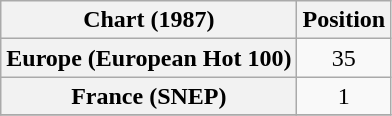<table class="wikitable sortable plainrowheaders">
<tr>
<th>Chart (1987)</th>
<th>Position</th>
</tr>
<tr>
<th scope="row">Europe (European Hot 100)</th>
<td align="center">35</td>
</tr>
<tr>
<th scope="row">France (SNEP)</th>
<td align="center">1</td>
</tr>
<tr>
</tr>
</table>
